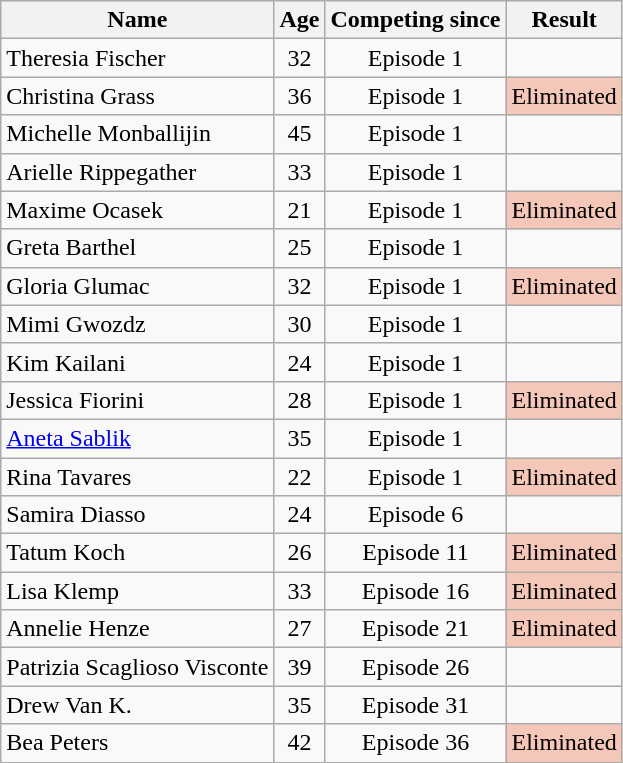<table class="wikitable sortable" style="text-align:center">
<tr>
<th>Name</th>
<th>Age</th>
<th>Competing since</th>
<th>Result</th>
</tr>
<tr>
<td style="text-align:left">Theresia Fischer</td>
<td>32</td>
<td>Episode 1</td>
<td></td>
</tr>
<tr>
<td style="text-align:left">Christina Grass</td>
<td>36</td>
<td>Episode 1</td>
<td bgcolor="f4c7b8">Eliminated</td>
</tr>
<tr>
<td style="text-align:left">Michelle Monballijin</td>
<td>45</td>
<td>Episode 1</td>
<td></td>
</tr>
<tr>
<td style="text-align:left">Arielle Rippegather</td>
<td>33</td>
<td>Episode 1</td>
<td></td>
</tr>
<tr>
<td style="text-align:left">Maxime Ocasek</td>
<td>21</td>
<td>Episode 1</td>
<td bgcolor="f4c7b8">Eliminated</td>
</tr>
<tr>
<td style="text-align:left">Greta Barthel</td>
<td>25</td>
<td>Episode 1</td>
<td></td>
</tr>
<tr>
<td style="text-align:left">Gloria Glumac</td>
<td>32</td>
<td>Episode 1</td>
<td bgcolor="f4c7b8">Eliminated</td>
</tr>
<tr>
<td style="text-align:left">Mimi Gwozdz</td>
<td>30</td>
<td>Episode 1</td>
<td></td>
</tr>
<tr>
<td style="text-align:left">Kim Kailani</td>
<td>24</td>
<td>Episode 1</td>
<td></td>
</tr>
<tr>
<td style="text-align:left">Jessica Fiorini</td>
<td>28</td>
<td>Episode 1</td>
<td bgcolor="f4c7b8">Eliminated</td>
</tr>
<tr>
<td style="text-align:left"><a href='#'>Aneta Sablik</a></td>
<td>35</td>
<td>Episode 1</td>
<td></td>
</tr>
<tr>
<td style="text-align:left">Rina Tavares</td>
<td>22</td>
<td>Episode 1</td>
<td bgcolor="f4c7b8">Eliminated</td>
</tr>
<tr>
<td style="text-align:left">Samira Diasso</td>
<td>24</td>
<td>Episode 6</td>
<td></td>
</tr>
<tr>
<td style="text-align:left">Tatum Koch</td>
<td>26</td>
<td>Episode 11</td>
<td bgcolor="f4c7b8">Eliminated</td>
</tr>
<tr>
<td style="text-align:left">Lisa Klemp</td>
<td>33</td>
<td>Episode 16</td>
<td bgcolor="f4c7b8">Eliminated</td>
</tr>
<tr>
<td style="text-align:left">Annelie Henze</td>
<td>27</td>
<td>Episode 21</td>
<td bgcolor="f4c7b8">Eliminated</td>
</tr>
<tr>
<td style="text-align:left">Patrizia Scaglioso Visconte</td>
<td>39</td>
<td>Episode 26</td>
<td></td>
</tr>
<tr>
<td style="text-align:left">Drew Van K.</td>
<td>35</td>
<td>Episode 31</td>
<td></td>
</tr>
<tr>
<td style="text-align:left">Bea Peters</td>
<td>42</td>
<td>Episode 36</td>
<td bgcolor="f4c7b8">Eliminated</td>
</tr>
</table>
